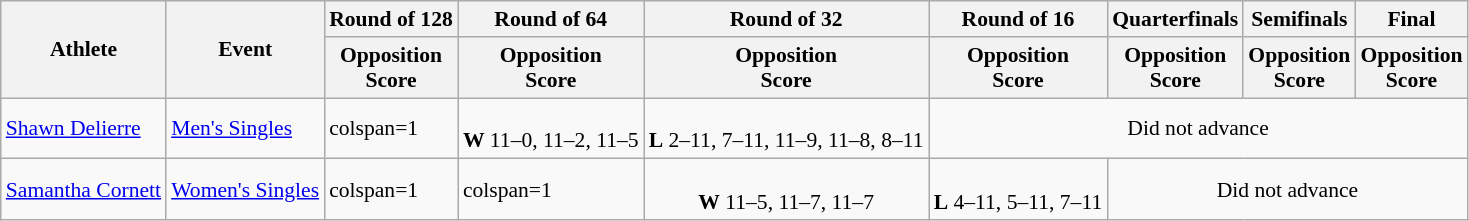<table class=wikitable style="font-size:90%">
<tr>
<th rowspan="2">Athlete</th>
<th rowspan="2">Event</th>
<th>Round of 128</th>
<th>Round of 64</th>
<th>Round of 32</th>
<th>Round of 16</th>
<th>Quarterfinals</th>
<th>Semifinals</th>
<th>Final</th>
</tr>
<tr>
<th>Opposition<br>Score</th>
<th>Opposition<br>Score</th>
<th>Opposition<br>Score</th>
<th>Opposition<br>Score</th>
<th>Opposition<br>Score</th>
<th>Opposition<br>Score</th>
<th>Opposition<br>Score</th>
</tr>
<tr>
<td><a href='#'>Shawn Delierre</a></td>
<td><a href='#'>Men's Singles</a></td>
<td>colspan=1 </td>
<td align=center><br><strong>W</strong> 11–0, 11–2, 11–5</td>
<td align=center><br><strong>L</strong> 2–11, 7–11, 11–9, 11–8, 8–11</td>
<td colspan="4" align=center>Did not advance</td>
</tr>
<tr>
<td><a href='#'>Samantha Cornett</a></td>
<td><a href='#'>Women's Singles</a></td>
<td>colspan=1 </td>
<td>colspan=1 </td>
<td align=center><br><strong>W</strong> 11–5, 11–7, 11–7</td>
<td align=center><br><strong>L</strong> 4–11, 5–11, 7–11</td>
<td colspan="3" align=center>Did not advance</td>
</tr>
</table>
